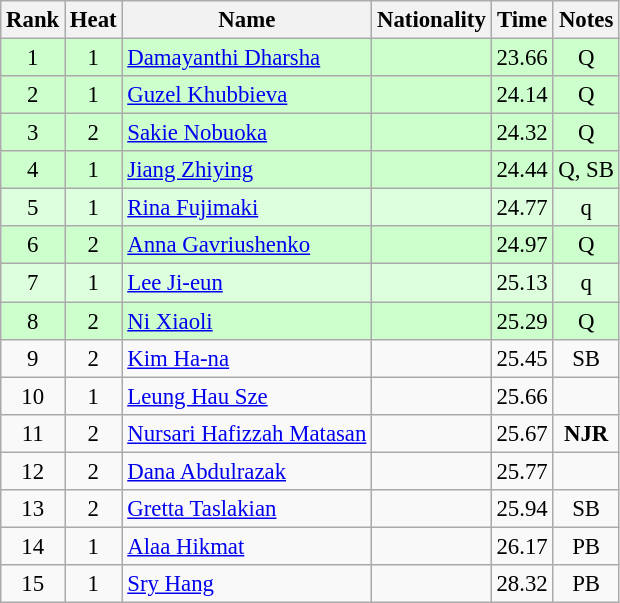<table class="wikitable sortable" style="text-align:center; font-size:95%">
<tr>
<th>Rank</th>
<th>Heat</th>
<th>Name</th>
<th>Nationality</th>
<th>Time</th>
<th>Notes</th>
</tr>
<tr bgcolor=ccffcc>
<td>1</td>
<td>1</td>
<td align=left><a href='#'>Damayanthi Dharsha</a></td>
<td align=left></td>
<td>23.66</td>
<td>Q</td>
</tr>
<tr bgcolor=ccffcc>
<td>2</td>
<td>1</td>
<td align=left><a href='#'>Guzel Khubbieva</a></td>
<td align=left></td>
<td>24.14</td>
<td>Q</td>
</tr>
<tr bgcolor=ccffcc>
<td>3</td>
<td>2</td>
<td align=left><a href='#'>Sakie Nobuoka</a></td>
<td align=left></td>
<td>24.32</td>
<td>Q</td>
</tr>
<tr bgcolor=ccffcc>
<td>4</td>
<td>1</td>
<td align=left><a href='#'>Jiang Zhiying</a></td>
<td align=left></td>
<td>24.44</td>
<td>Q, SB</td>
</tr>
<tr bgcolor=ddffdd>
<td>5</td>
<td>1</td>
<td align=left><a href='#'>Rina Fujimaki</a></td>
<td align=left></td>
<td>24.77</td>
<td>q</td>
</tr>
<tr bgcolor=ccffcc>
<td>6</td>
<td>2</td>
<td align=left><a href='#'>Anna Gavriushenko</a></td>
<td align=left></td>
<td>24.97</td>
<td>Q</td>
</tr>
<tr bgcolor=ddffdd>
<td>7</td>
<td>1</td>
<td align=left><a href='#'>Lee Ji-eun</a></td>
<td align=left></td>
<td>25.13</td>
<td>q</td>
</tr>
<tr bgcolor=ccffcc>
<td>8</td>
<td>2</td>
<td align=left><a href='#'>Ni Xiaoli</a></td>
<td align=left></td>
<td>25.29</td>
<td>Q</td>
</tr>
<tr>
<td>9</td>
<td>2</td>
<td align=left><a href='#'>Kim Ha-na</a></td>
<td align=left></td>
<td>25.45</td>
<td>SB</td>
</tr>
<tr>
<td>10</td>
<td>1</td>
<td align=left><a href='#'>Leung Hau Sze</a></td>
<td align=left></td>
<td>25.66</td>
<td></td>
</tr>
<tr>
<td>11</td>
<td>2</td>
<td align=left><a href='#'>Nursari Hafizzah Matasan</a></td>
<td align=left></td>
<td>25.67</td>
<td><strong>NJR</strong></td>
</tr>
<tr>
<td>12</td>
<td>2</td>
<td align=left><a href='#'>Dana Abdulrazak</a></td>
<td align=left></td>
<td>25.77</td>
<td></td>
</tr>
<tr>
<td>13</td>
<td>2</td>
<td align=left><a href='#'>Gretta Taslakian</a></td>
<td align=left></td>
<td>25.94</td>
<td>SB</td>
</tr>
<tr>
<td>14</td>
<td>1</td>
<td align=left><a href='#'>Alaa Hikmat</a></td>
<td align=left></td>
<td>26.17</td>
<td>PB</td>
</tr>
<tr>
<td>15</td>
<td>1</td>
<td align=left><a href='#'>Sry Hang</a></td>
<td align=left></td>
<td>28.32</td>
<td>PB</td>
</tr>
</table>
